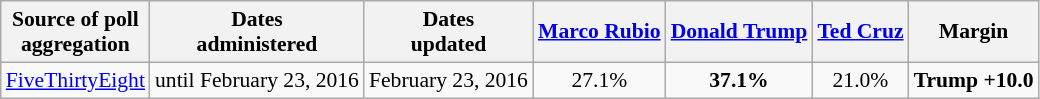<table class="wikitable sortable" style="text-align:center;font-size:90%;line-height:17px">
<tr>
<th>Source of poll<br>aggregation</th>
<th>Dates<br>administered</th>
<th>Dates<br>updated</th>
<th class="unsortable"><a href='#'>Marco Rubio</a><br><small></small></th>
<th class="unsortable"><a href='#'>Donald Trump</a><br><small></small></th>
<th class="unsortable"><a href='#'>Ted Cruz</a><br><small></small></th>
<th>Margin</th>
</tr>
<tr>
<td><a href='#'>FiveThirtyEight</a></td>
<td>until February 23, 2016</td>
<td>February 23, 2016</td>
<td>27.1%</td>
<td><strong>37.1%</strong></td>
<td>21.0%</td>
<td><strong>Trump +10.0</strong></td>
</tr>
</table>
